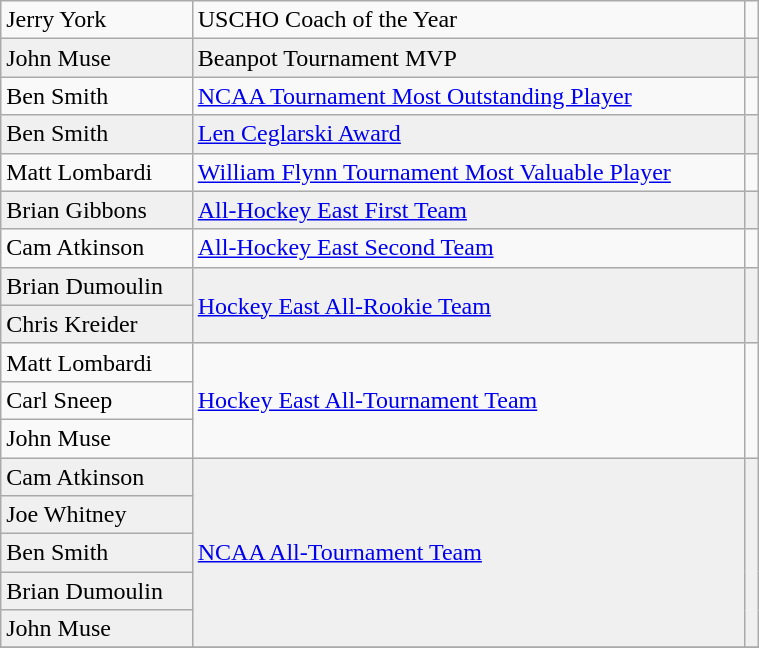<table class="wikitable" width=40%>
<tr>
<td>Jerry York</td>
<td rowspan=1>USCHO Coach of the Year</td>
<td rowspan=1></td>
</tr>
<tr bgcolor=f0f0f0>
<td>John Muse</td>
<td rowspan=1>Beanpot Tournament MVP</td>
<td rowspan=1></td>
</tr>
<tr>
<td>Ben Smith</td>
<td rowspan=1><a href='#'>NCAA Tournament Most Outstanding Player</a></td>
<td rowspan=1></td>
</tr>
<tr bgcolor=f0f0f0>
<td>Ben Smith</td>
<td rowspan=1><a href='#'>Len Ceglarski Award</a></td>
<td rowspan=1></td>
</tr>
<tr>
<td>Matt Lombardi</td>
<td rowspan=1><a href='#'>William Flynn Tournament Most Valuable Player</a></td>
<td rowspan=1></td>
</tr>
<tr bgcolor=f0f0f0>
<td>Brian Gibbons</td>
<td rowspan=1><a href='#'>All-Hockey East First Team</a></td>
<td rowspan=1></td>
</tr>
<tr>
<td>Cam Atkinson</td>
<td rowspan=1><a href='#'>All-Hockey East Second Team</a></td>
<td rowspan=1></td>
</tr>
<tr bgcolor=f0f0f0>
<td>Brian Dumoulin</td>
<td rowspan=2><a href='#'>Hockey East All-Rookie Team</a></td>
<td rowspan=2></td>
</tr>
<tr bgcolor=f0f0f0>
<td>Chris Kreider</td>
</tr>
<tr>
<td>Matt Lombardi</td>
<td rowspan=3><a href='#'>Hockey East All-Tournament Team</a></td>
<td rowspan=3></td>
</tr>
<tr>
<td>Carl Sneep</td>
</tr>
<tr>
<td>John Muse</td>
</tr>
<tr bgcolor=f0f0f0>
<td>Cam Atkinson</td>
<td rowspan=5><a href='#'>NCAA All-Tournament Team</a></td>
<td rowspan=5></td>
</tr>
<tr bgcolor=f0f0f0>
<td>Joe Whitney</td>
</tr>
<tr bgcolor=f0f0f0>
<td>Ben Smith</td>
</tr>
<tr bgcolor=f0f0f0>
<td>Brian Dumoulin</td>
</tr>
<tr bgcolor=f0f0f0>
<td>John Muse</td>
</tr>
<tr>
</tr>
</table>
